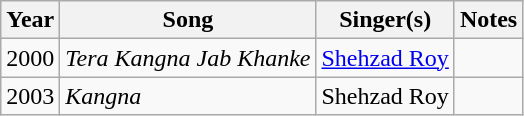<table class="wikitable">
<tr>
<th>Year</th>
<th>Song</th>
<th>Singer(s)</th>
<th>Notes</th>
</tr>
<tr>
<td>2000</td>
<td><em>Tera Kangna Jab Khanke</em></td>
<td><a href='#'>Shehzad Roy</a></td>
<td></td>
</tr>
<tr>
<td>2003</td>
<td><em>Kangna</em></td>
<td>Shehzad Roy</td>
<td></td>
</tr>
</table>
